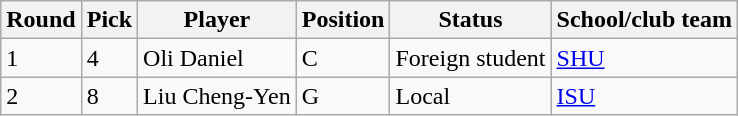<table class="wikitable">
<tr>
<th>Round</th>
<th>Pick</th>
<th>Player</th>
<th>Position</th>
<th>Status</th>
<th>School/club team</th>
</tr>
<tr>
<td>1</td>
<td>4</td>
<td>Oli Daniel</td>
<td>C</td>
<td>Foreign student</td>
<td><a href='#'>SHU</a></td>
</tr>
<tr>
<td>2</td>
<td>8</td>
<td>Liu Cheng-Yen</td>
<td>G</td>
<td>Local</td>
<td><a href='#'>ISU</a></td>
</tr>
</table>
